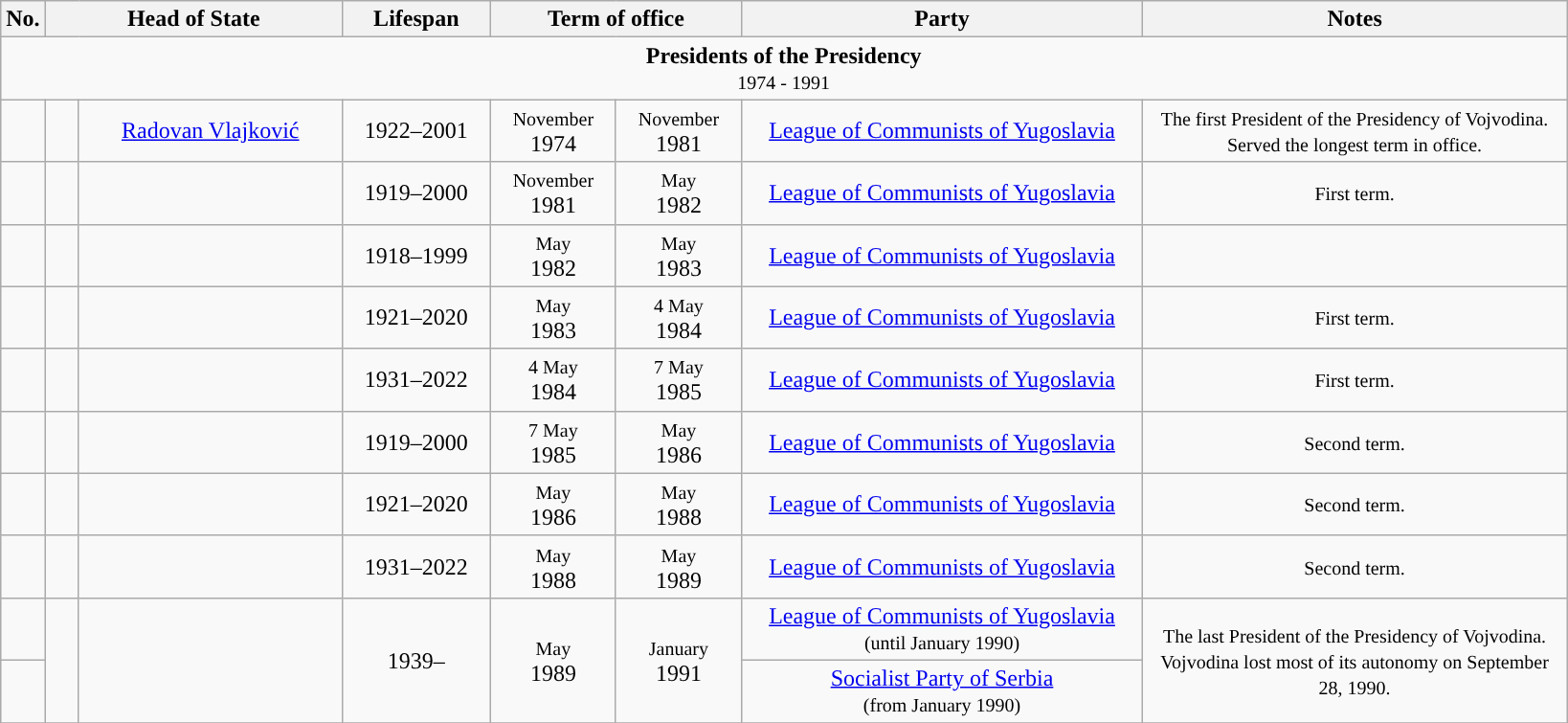<table class="wikitable" style="text-align:center">
<tr>
<th>No.</th>
<th colspan="2">Head of State</th>
<th width="">Lifespan</th>
<th colspan="2">Term of office</th>
<th>Party</th>
<th>Notes</th>
</tr>
<tr>
<td align="center" colspan="8"><strong>Presidents of the Presidency</strong><br><small>1974 - 1991</small></td>
</tr>
<tr>
<td style="background: "></td>
<td style="width:1em;"></td>
<td style="width:11em;"><a href='#'>Radovan Vlajković</a></td>
<td style="width:6em;">1922–2001</td>
<td style="width:5em;"><small>November</small><br>1974</td>
<td style="width:5em;"><small>November</small><br>1981</td>
<td style="width:17em;"><a href='#'>League of Communists of Yugoslavia</a></td>
<td style="width:18em;"><small>The first President of the Presidency of Vojvodina. Served the longest term in office.</small></td>
</tr>
<tr>
<td style="background: "></td>
<td style="width:1em;"></td>
<td style="width:11em;"></td>
<td style="width:6em;">1919–2000</td>
<td style="width:5em;"><small>November</small><br>1981</td>
<td style="width:5em;"><small>May</small><br>1982</td>
<td style="width:17em;"><a href='#'>League of Communists of Yugoslavia</a></td>
<td style="width:18em;"><small>First term.</small></td>
</tr>
<tr>
<td style="background: "></td>
<td style="width:1em;"></td>
<td style="width:11em;"></td>
<td style="width:6em;">1918–1999</td>
<td style="width:5em;"><small>May</small><br>1982</td>
<td style="width:5em;"><small>May</small><br>1983</td>
<td style="width:17em;"><a href='#'>League of Communists of Yugoslavia</a></td>
<td style="width:18em;"></td>
</tr>
<tr>
<td style="background: "></td>
<td style="width:1em;"></td>
<td style="width:11em;"></td>
<td style="width:6em;">1921–2020</td>
<td style="width:5em;"><small>May</small><br>1983</td>
<td style="width:5em;"><small>4 May</small><br>1984</td>
<td style="width:17em;"><a href='#'>League of Communists of Yugoslavia</a></td>
<td style="width:18em;"><small>First term.</small></td>
</tr>
<tr>
<td style="background: "></td>
<td style="width:1em;"></td>
<td style="width:11em;"></td>
<td style="width:6em;">1931–2022</td>
<td style="width:5em;"><small>4 May</small><br>1984</td>
<td style="width:5em;"><small>7 May</small><br>1985</td>
<td style="width:17em;"><a href='#'>League of Communists of Yugoslavia</a></td>
<td style="width:18em;"><small>First term.</small></td>
</tr>
<tr>
<td style="background: "></td>
<td style="width:1em;"></td>
<td style="width:11em;"></td>
<td style="width:6em;">1919–2000</td>
<td style="width:5em;"><small>7 May</small><br>1985</td>
<td style="width:5em;"><small>May</small><br>1986</td>
<td style="width:17em;"><a href='#'>League of Communists of Yugoslavia</a></td>
<td style="width:18em;"><small>Second term.</small></td>
</tr>
<tr>
<td style="background: "></td>
<td style="width:1em;"></td>
<td style="width:11em;"></td>
<td style="width:6em;">1921–2020</td>
<td style="width:5em;"><small>May</small><br>1986</td>
<td style="width:5em;"><small>May</small><br>1988</td>
<td style="width:17em;"><a href='#'>League of Communists of Yugoslavia</a></td>
<td style="width:18em;"><small>Second term.</small></td>
</tr>
<tr>
<td style="background: "></td>
<td style="width:1em;"></td>
<td style="width:11em;"></td>
<td style="width:6em;">1931–2022</td>
<td style="width:5em;"><small>May</small><br>1988</td>
<td style="width:5em;"><small>May</small><br>1989</td>
<td style="width:17em;"><a href='#'>League of Communists of Yugoslavia</a></td>
<td style="width:18em;"><small>Second term.</small></td>
</tr>
<tr>
<td style="background: "></td>
<td style="width:1em;" rowspan="2"></td>
<td style="width:11em;" rowspan="2"></td>
<td style="width:6em;" rowspan="2">1939–</td>
<td style="width:5em;" rowspan="2"><small>May</small><br>1989</td>
<td style="width:5em;" rowspan="2"><small>January</small><br>1991</td>
<td style="width:17em;"><a href='#'>League of Communists of Yugoslavia</a><br><small>(until January 1990)</small></td>
<td style="width:18em;" rowspan="2"><small>The last President of the Presidency of Vojvodina. Vojvodina lost most of its autonomy on September 28, 1990.</small></td>
</tr>
<tr>
<td style="background: "></td>
<td style="width:17em;"><a href='#'>Socialist Party of Serbia</a><br><small>(from January 1990)</small></td>
</tr>
<tr>
</tr>
</table>
